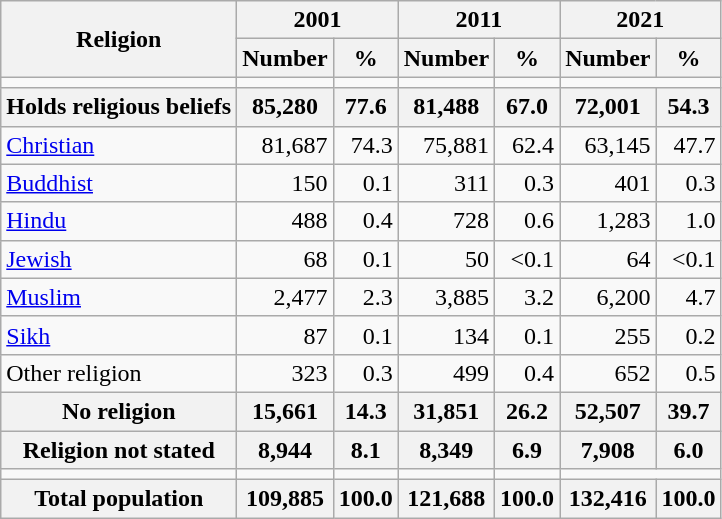<table class="wikitable sortable mw-collapsible mw-collapsed">
<tr>
<th rowspan="2">Religion</th>
<th colspan="2">2001</th>
<th colspan="2">2011</th>
<th colspan="2">2021</th>
</tr>
<tr>
<th>Number</th>
<th>%</th>
<th>Number</th>
<th>%</th>
<th>Number</th>
<th>%</th>
</tr>
<tr>
<td></td>
<td></td>
<td></td>
<td></td>
<td></td>
</tr>
<tr>
<th>Holds religious beliefs</th>
<th>85,280</th>
<th>77.6</th>
<th>81,488</th>
<th>67.0</th>
<th>72,001</th>
<th>54.3</th>
</tr>
<tr>
<td> <a href='#'>Christian</a></td>
<td align="right">81,687</td>
<td align="right">74.3</td>
<td align="right">75,881</td>
<td align="right">62.4</td>
<td align="right">63,145</td>
<td align="right">47.7</td>
</tr>
<tr>
<td> <a href='#'>Buddhist</a></td>
<td align="right">150</td>
<td align="right">0.1</td>
<td align="right">311</td>
<td align="right">0.3</td>
<td align="right">401</td>
<td align="right">0.3</td>
</tr>
<tr>
<td> <a href='#'>Hindu</a></td>
<td align="right">488</td>
<td align="right">0.4</td>
<td align="right">728</td>
<td align="right">0.6</td>
<td align="right">1,283</td>
<td align="right">1.0</td>
</tr>
<tr>
<td> <a href='#'>Jewish</a></td>
<td align="right">68</td>
<td align="right">0.1</td>
<td align="right">50</td>
<td align="right"><0.1</td>
<td align="right">64</td>
<td align="right"><0.1</td>
</tr>
<tr>
<td> <a href='#'>Muslim</a></td>
<td align="right">2,477</td>
<td align="right">2.3</td>
<td align="right">3,885</td>
<td align="right">3.2</td>
<td align="right">6,200</td>
<td align="right">4.7</td>
</tr>
<tr>
<td> <a href='#'>Sikh</a></td>
<td align="right">87</td>
<td align="right">0.1</td>
<td align="right">134</td>
<td align="right">0.1</td>
<td align="right">255</td>
<td align="right">0.2</td>
</tr>
<tr>
<td>Other religion</td>
<td align="right">323</td>
<td align="right">0.3</td>
<td align="right">499</td>
<td align="right">0.4</td>
<td align="right">652</td>
<td align="right">0.5</td>
</tr>
<tr>
<th>No religion</th>
<th align="right">15,661</th>
<th align="right">14.3</th>
<th align="right">31,851</th>
<th align="right">26.2</th>
<th align="right">52,507</th>
<th align="right">39.7</th>
</tr>
<tr>
<th>Religion not stated</th>
<th align="right">8,944</th>
<th align="right">8.1</th>
<th align="right">8,349</th>
<th align="right">6.9</th>
<th align="right">7,908</th>
<th align="right">6.0</th>
</tr>
<tr>
<td></td>
<td></td>
<td></td>
<td></td>
<td></td>
</tr>
<tr>
<th>Total population</th>
<th align="right">109,885</th>
<th align="right">100.0</th>
<th align="right">121,688</th>
<th align="right">100.0</th>
<th align="right">132,416</th>
<th align="right">100.0</th>
</tr>
</table>
